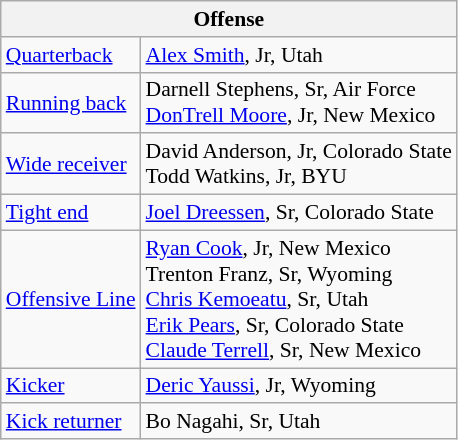<table class="wikitable" style="font-size: 90%;">
<tr>
<th colspan="2">Offense</th>
</tr>
<tr>
<td><a href='#'>Quarterback</a></td>
<td><a href='#'>Alex Smith</a>, Jr, Utah</td>
</tr>
<tr>
<td><a href='#'>Running back</a></td>
<td>Darnell Stephens, Sr, Air Force <br><a href='#'>DonTrell Moore</a>, Jr, New Mexico</td>
</tr>
<tr>
<td><a href='#'>Wide receiver</a></td>
<td>David Anderson, Jr, Colorado State <br> Todd Watkins, Jr, BYU</td>
</tr>
<tr>
<td><a href='#'>Tight end</a></td>
<td><a href='#'>Joel Dreessen</a>, Sr, Colorado State</td>
</tr>
<tr>
<td><a href='#'>Offensive Line</a></td>
<td><a href='#'>Ryan Cook</a>, Jr, New Mexico<br>Trenton Franz, Sr, Wyoming<br><a href='#'>Chris Kemoeatu</a>, Sr, Utah<br><a href='#'>Erik Pears</a>, Sr, Colorado State<br><a href='#'>Claude Terrell</a>, Sr, New Mexico</td>
</tr>
<tr>
<td><a href='#'>Kicker</a></td>
<td><a href='#'>Deric Yaussi</a>, Jr, Wyoming</td>
</tr>
<tr>
<td><a href='#'>Kick returner</a></td>
<td>Bo Nagahi, Sr, Utah</td>
</tr>
</table>
